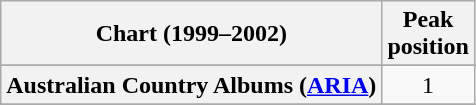<table class="wikitable sortable plainrowheaders">
<tr>
<th scope="col">Chart (1999–2002)</th>
<th scope="col">Peak<br>position</th>
</tr>
<tr>
</tr>
<tr>
<th scope="row">Australian Country Albums (<a href='#'>ARIA</a>)</th>
<td align="center">1</td>
</tr>
<tr>
</tr>
</table>
